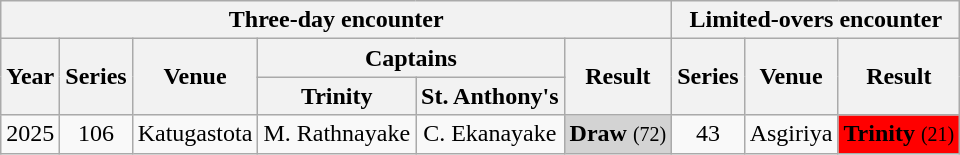<table class="wikitable sortable sticky-header-multi mw-collapsible" style="font-size:100%; text-align:center">
<tr>
<th colspan=6 style="color:; background:;">Three-day encounter</th>
<th colspan=3 style="color:; background:;">Limited-overs encounter</th>
</tr>
<tr>
<th rowspan=2 class="unsortable">Year</th>
<th rowspan=2 class="unsortable">Series</th>
<th rowspan=2>Venue</th>
<th colspan=2>Captains</th>
<th rowspan=2>Result</th>
<th rowspan=2 class="unsortable">Series</th>
<th rowspan=2>Venue</th>
<th rowspan=2>Result</th>
</tr>
<tr>
<th class="unsortable">Trinity</th>
<th class="unsortable">St. Anthony's</th>
</tr>
<tr>
<td>2025</td>
<td>106</td>
<td>Katugastota</td>
<td>M. Rathnayake</td>
<td>C. Ekanayake</td>
<td bgcolor="#D3D3D3" align=center><span><strong>Draw</strong> <small>(72)</small></span></td>
<td>43</td>
<td>Asgiriya</td>
<td bgcolor="#FF0000" align=center><span><strong>Trinity</strong> <small>(21)</small></span></td>
</tr>
</table>
